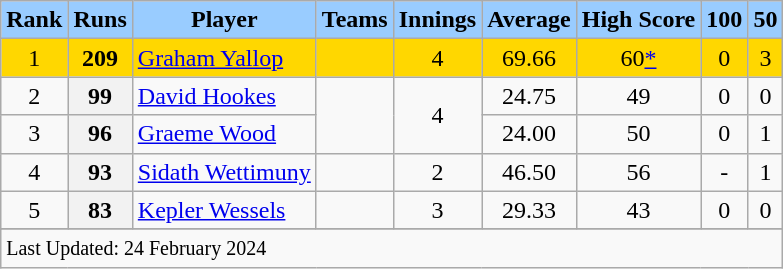<table class="wikitable plainrowheaders sortable">
<tr>
<th scope="col" style="background:#9cf;">Rank</th>
<th scope="col" style="background:#9cf;">Runs</th>
<th scope="col" style="background:#9cf;">Player</th>
<th scope="col" style="background:#9cf;">Teams</th>
<th scope="col" style="background:#9cf;">Innings</th>
<th scope="col" style="background:#9cf;">Average</th>
<th scope="col" style="background:#9cf;">High Score</th>
<th scope="col" style="background:#9cf;">100</th>
<th scope="col" style="background:#9cf;">50</th>
</tr>
<tr>
<td style="text-align:center; background:gold;">1</td>
<th scope="row" style="text-align:center; background:gold;"><strong>209</strong></th>
<td style="background:gold;"><a href='#'>Graham Yallop</a></td>
<td style="text-align:center; background:gold;"></td>
<td style="text-align:center; background:gold;">4</td>
<td style="text-align:center; background:gold;">69.66</td>
<td style="text-align:center; background:gold;">60<a href='#'>*</a></td>
<td style="text-align:center; background:gold;">0</td>
<td style="text-align:center; background:gold;">3</td>
</tr>
<tr>
<td align="center">2</td>
<th scope="row" style="text-align:center;"><strong>99</strong></th>
<td><a href='#'>David Hookes</a></td>
<td rowspan="2" align="center"></td>
<td rowspan="2" align="center">4</td>
<td align="center">24.75</td>
<td align="center">49</td>
<td align="center">0</td>
<td align="center">0</td>
</tr>
<tr>
<td align="center">3</td>
<th scope="row" style="text-align:center;"><strong>96</strong></th>
<td><a href='#'>Graeme Wood</a></td>
<td align="center">24.00</td>
<td align="center">50</td>
<td align="center">0</td>
<td align="center">1</td>
</tr>
<tr>
<td align="center">4</td>
<th scope="row" style="text-align:center;"><strong>93</strong></th>
<td><a href='#'>Sidath Wettimuny</a></td>
<td align="center"></td>
<td align="center">2</td>
<td align="center">46.50</td>
<td align="center">56</td>
<td align="center">-</td>
<td align="center">1</td>
</tr>
<tr>
<td align="center">5</td>
<th><strong>83</strong></th>
<td><a href='#'>Kepler Wessels</a></td>
<td align="center"></td>
<td align="center">3</td>
<td align="center">29.33</td>
<td align="center">43</td>
<td align="center">0</td>
<td align="center">0</td>
</tr>
<tr>
</tr>
<tr class="sortbottom">
<td colspan="9"><small>Last Updated: 24 February 2024</small></td>
</tr>
</table>
